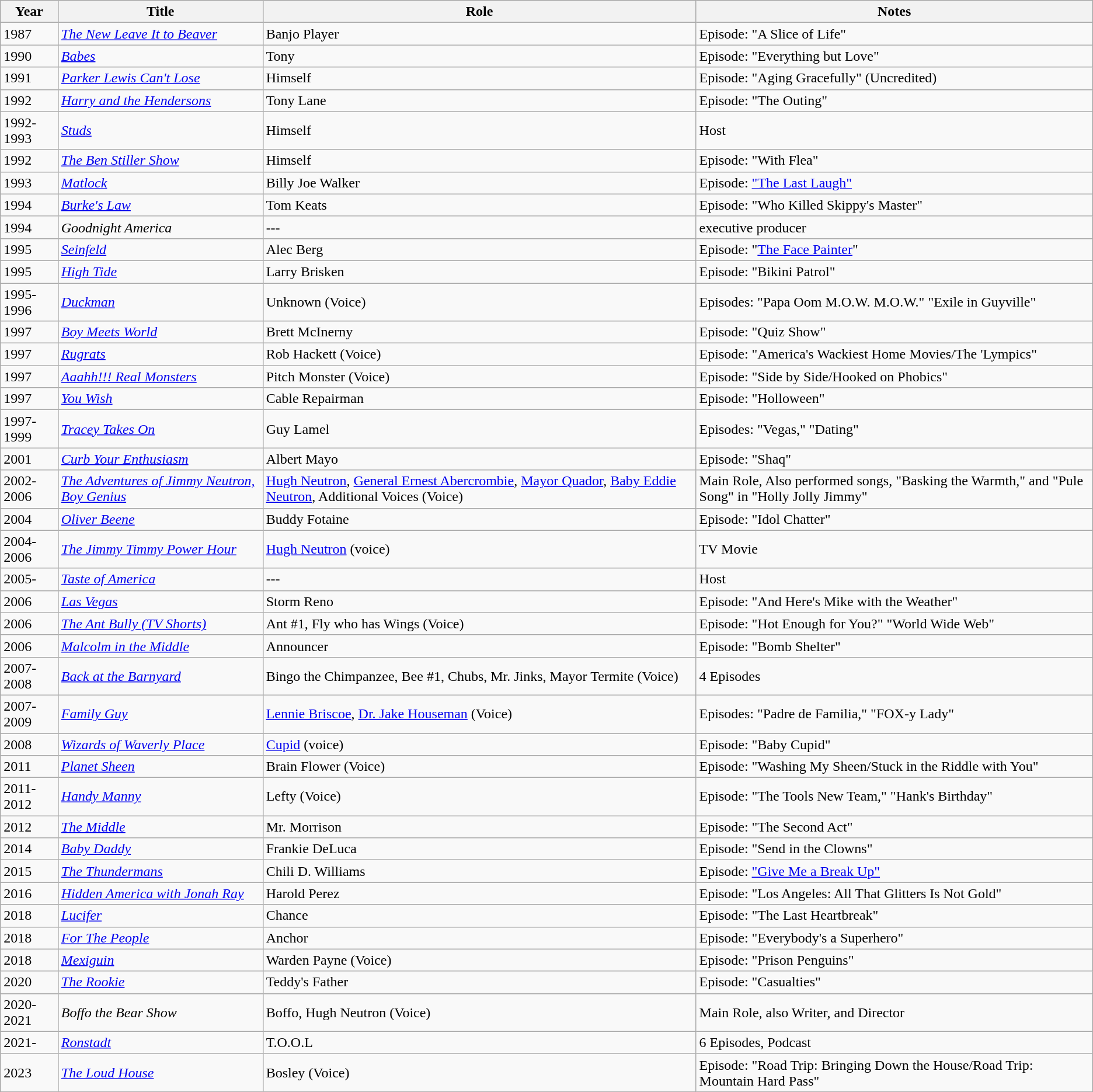<table class="wikitable sortable">
<tr>
<th>Year</th>
<th>Title</th>
<th>Role</th>
<th>Notes</th>
</tr>
<tr>
<td>1987</td>
<td><em><a href='#'>The New Leave It to Beaver</a></em></td>
<td>Banjo Player</td>
<td>Episode: "A Slice of Life"</td>
</tr>
<tr>
<td>1990</td>
<td><em><a href='#'>Babes</a></em></td>
<td>Tony</td>
<td>Episode: "Everything but Love"</td>
</tr>
<tr>
<td>1991</td>
<td><em><a href='#'>Parker Lewis Can't Lose</a></em></td>
<td>Himself</td>
<td>Episode: "Aging Gracefully" (Uncredited)</td>
</tr>
<tr>
<td>1992</td>
<td><em><a href='#'>Harry and the Hendersons</a></em></td>
<td>Tony Lane</td>
<td>Episode: "The Outing"</td>
</tr>
<tr>
<td>1992-1993</td>
<td><em><a href='#'>Studs</a></em></td>
<td>Himself</td>
<td>Host</td>
</tr>
<tr>
<td>1992</td>
<td><em><a href='#'>The Ben Stiller Show</a></em></td>
<td>Himself</td>
<td>Episode: "With Flea"</td>
</tr>
<tr>
<td>1993</td>
<td><em><a href='#'>Matlock</a></em></td>
<td>Billy Joe Walker</td>
<td>Episode: <a href='#'>"The Last Laugh"</a></td>
</tr>
<tr>
<td>1994</td>
<td><em><a href='#'>Burke's Law</a></em></td>
<td>Tom Keats</td>
<td>Episode: "Who Killed Skippy's Master"</td>
</tr>
<tr>
<td>1994</td>
<td><em>Goodnight America</em></td>
<td>---</td>
<td>executive producer</td>
</tr>
<tr>
<td>1995</td>
<td><em><a href='#'>Seinfeld</a></em></td>
<td>Alec Berg</td>
<td>Episode: "<a href='#'>The Face Painter</a>"</td>
</tr>
<tr>
<td>1995</td>
<td><em><a href='#'>High Tide</a></em></td>
<td>Larry Brisken</td>
<td>Episode: "Bikini Patrol"</td>
</tr>
<tr>
<td>1995-1996</td>
<td><em><a href='#'>Duckman</a></em></td>
<td>Unknown (Voice)</td>
<td>Episodes: "Papa Oom M.O.W. M.O.W." "Exile in Guyville"</td>
</tr>
<tr>
<td>1997</td>
<td><em><a href='#'>Boy Meets World</a></em></td>
<td>Brett McInerny</td>
<td>Episode: "Quiz Show"</td>
</tr>
<tr>
<td>1997</td>
<td><em><a href='#'>Rugrats</a></em></td>
<td>Rob Hackett (Voice)</td>
<td>Episode: "America's Wackiest Home Movies/The 'Lympics"</td>
</tr>
<tr>
<td>1997</td>
<td><em><a href='#'>Aaahh!!! Real Monsters</a></em></td>
<td>Pitch Monster (Voice)</td>
<td>Episode: "Side by Side/Hooked on Phobics"</td>
</tr>
<tr>
<td>1997</td>
<td><em><a href='#'>You Wish</a></em></td>
<td>Cable Repairman</td>
<td>Episode: "Holloween"</td>
</tr>
<tr>
<td>1997-1999</td>
<td><em><a href='#'>Tracey Takes On</a></em></td>
<td>Guy Lamel</td>
<td>Episodes: "Vegas," "Dating"</td>
</tr>
<tr>
<td>2001</td>
<td><em><a href='#'>Curb Your Enthusiasm</a></em></td>
<td>Albert Mayo</td>
<td>Episode: "Shaq"</td>
</tr>
<tr>
<td>2002-2006</td>
<td><em><a href='#'>The Adventures of Jimmy Neutron, Boy Genius</a></em></td>
<td><a href='#'>Hugh Neutron</a>, <a href='#'>General Ernest Abercrombie</a>, <a href='#'>Mayor Quador</a>, <a href='#'>Baby Eddie Neutron</a>, Additional Voices (Voice)</td>
<td>Main Role, Also performed songs, "Basking the Warmth," and "Pule Song" in "Holly Jolly Jimmy"</td>
</tr>
<tr>
<td>2004</td>
<td><em><a href='#'>Oliver Beene</a></em></td>
<td>Buddy Fotaine</td>
<td>Episode: "Idol Chatter"</td>
</tr>
<tr>
<td>2004-2006</td>
<td><em><a href='#'>The Jimmy Timmy Power Hour</a></em></td>
<td><a href='#'>Hugh Neutron</a> (voice)</td>
<td>TV Movie</td>
</tr>
<tr>
<td>2005-</td>
<td><em><a href='#'>Taste of America</a></em></td>
<td>---</td>
<td>Host</td>
</tr>
<tr>
<td>2006</td>
<td><em><a href='#'>Las Vegas</a></em></td>
<td>Storm Reno</td>
<td>Episode: "And Here's Mike with the Weather"</td>
</tr>
<tr>
<td>2006</td>
<td><em><a href='#'>The Ant Bully (TV Shorts)</a></em></td>
<td>Ant #1, Fly who has Wings (Voice)</td>
<td>Episode: "Hot Enough for You?" "World Wide Web"</td>
</tr>
<tr>
<td>2006</td>
<td><em><a href='#'>Malcolm in the Middle</a></em></td>
<td>Announcer</td>
<td>Episode: "Bomb Shelter"</td>
</tr>
<tr>
<td>2007-2008</td>
<td><em><a href='#'>Back at the Barnyard</a></em></td>
<td>Bingo the Chimpanzee, Bee #1, Chubs, Mr. Jinks, Mayor Termite (Voice)</td>
<td>4 Episodes</td>
</tr>
<tr>
<td>2007-2009</td>
<td><em><a href='#'>Family Guy</a></em></td>
<td><a href='#'>Lennie Briscoe</a>, <a href='#'>Dr. Jake Houseman</a> (Voice)</td>
<td>Episodes: "Padre de Familia," "FOX-y Lady"</td>
</tr>
<tr>
<td>2008</td>
<td><em><a href='#'>Wizards of Waverly Place</a></em></td>
<td><a href='#'>Cupid</a> (voice)</td>
<td>Episode: "Baby Cupid"</td>
</tr>
<tr>
<td>2011</td>
<td><em><a href='#'>Planet Sheen</a></em></td>
<td>Brain Flower (Voice)</td>
<td>Episode: "Washing My Sheen/Stuck in the Riddle with You"</td>
</tr>
<tr>
<td>2011-2012</td>
<td><em><a href='#'>Handy Manny</a></em></td>
<td>Lefty (Voice)</td>
<td>Episode: "The Tools New Team," "Hank's Birthday"</td>
</tr>
<tr>
<td>2012</td>
<td><em><a href='#'>The Middle</a></em></td>
<td>Mr. Morrison</td>
<td>Episode: "The Second Act"</td>
</tr>
<tr>
<td>2014</td>
<td><em><a href='#'>Baby Daddy</a></em></td>
<td>Frankie DeLuca</td>
<td>Episode: "Send in the Clowns"</td>
</tr>
<tr>
<td>2015</td>
<td><em><a href='#'>The Thundermans</a></em></td>
<td>Chili D. Williams</td>
<td>Episode: <a href='#'>"Give Me a Break Up"</a></td>
</tr>
<tr>
<td>2016</td>
<td><em><a href='#'>Hidden America with Jonah Ray</a></em></td>
<td>Harold Perez</td>
<td>Episode: "Los Angeles: All That Glitters Is Not Gold"</td>
</tr>
<tr>
<td>2018</td>
<td><em><a href='#'>Lucifer</a></em></td>
<td>Chance</td>
<td>Episode: "The Last Heartbreak"</td>
</tr>
<tr>
<td>2018</td>
<td><em><a href='#'>For The People</a></em></td>
<td>Anchor</td>
<td>Episode: "Everybody's a Superhero"</td>
</tr>
<tr>
<td>2018</td>
<td><em><a href='#'>Mexiguin</a></em></td>
<td>Warden Payne (Voice)</td>
<td>Episode: "Prison Penguins"</td>
</tr>
<tr>
<td>2020</td>
<td><em><a href='#'>The Rookie</a></em></td>
<td>Teddy's Father</td>
<td>Episode: "Casualties"</td>
</tr>
<tr>
<td>2020-2021</td>
<td><em>Boffo the Bear Show</em></td>
<td>Boffo, Hugh Neutron (Voice)</td>
<td>Main Role, also Writer, and Director</td>
</tr>
<tr>
<td>2021-</td>
<td><em><a href='#'>Ronstadt</a></em></td>
<td>T.O.O.L</td>
<td>6 Episodes, Podcast</td>
</tr>
<tr>
<td>2023</td>
<td><em><a href='#'>The Loud House</a></em></td>
<td>Bosley (Voice)</td>
<td>Episode: "Road Trip: Bringing Down the House/Road Trip: Mountain Hard Pass"</td>
</tr>
</table>
